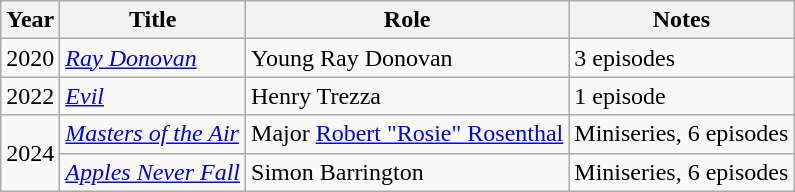<table class="wikitable sortable">
<tr>
<th>Year</th>
<th>Title</th>
<th>Role</th>
<th class="unsortable">Notes</th>
</tr>
<tr>
<td>2020</td>
<td><em><a href='#'>Ray Donovan</a></em></td>
<td>Young Ray Donovan</td>
<td>3 episodes</td>
</tr>
<tr>
<td>2022</td>
<td><em><a href='#'>Evil</a></em></td>
<td>Henry Trezza</td>
<td>1 episode</td>
</tr>
<tr>
<td rowspan="2">2024</td>
<td><em><a href='#'>Masters of the Air</a></em></td>
<td>Major <a href='#'>Robert "Rosie" Rosenthal</a></td>
<td>Miniseries, 6 episodes</td>
</tr>
<tr>
<td><em><a href='#'>Apples Never Fall</a></em></td>
<td>Simon Barrington</td>
<td>Miniseries, 6 episodes</td>
</tr>
</table>
